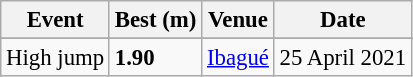<table class="wikitable" style="border-collapse: collapse; font-size: 95%;">
<tr>
<th>Event</th>
<th>Best (m)</th>
<th>Venue</th>
<th>Date</th>
</tr>
<tr>
</tr>
<tr>
<td>High jump</td>
<td><strong>1.90</strong></td>
<td> <a href='#'>Ibagué</a></td>
<td>25 April 2021</td>
</tr>
</table>
